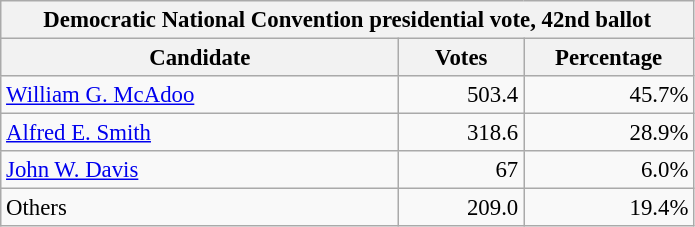<table class="wikitable" style="font-size:95%;">
<tr>
<th colspan="3">Democratic National Convention presidential vote, 42nd ballot</th>
</tr>
<tr>
<th style="width: 17em">Candidate</th>
<th style="width: 5em">Votes</th>
<th style="width: 7em">Percentage</th>
</tr>
<tr>
<td><a href='#'>William G. McAdoo</a></td>
<td style="text-align:right;">503.4</td>
<td style="text-align:right;">45.7%</td>
</tr>
<tr>
<td><a href='#'>Alfred E. Smith</a></td>
<td style="text-align:right;">318.6</td>
<td style="text-align:right;">28.9%</td>
</tr>
<tr>
<td><a href='#'>John W. Davis</a></td>
<td style="text-align:right;">67</td>
<td style="text-align:right;">6.0%</td>
</tr>
<tr>
<td>Others</td>
<td style="text-align:right;">209.0</td>
<td style="text-align:right;">19.4%</td>
</tr>
</table>
